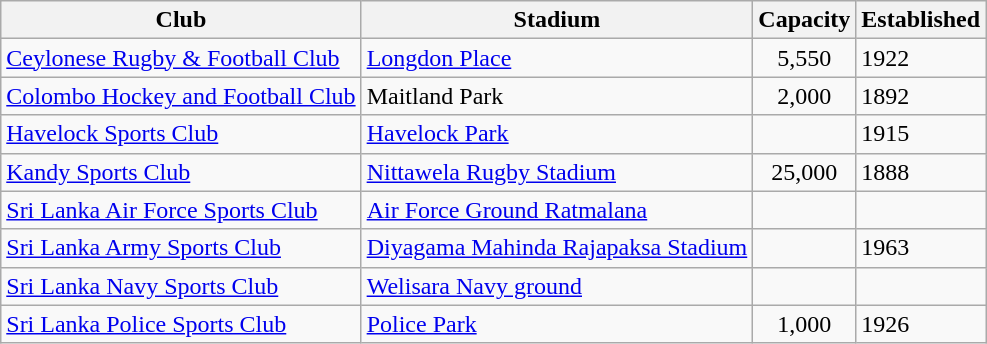<table class="wikitable sortable">
<tr>
<th>Club</th>
<th>Stadium</th>
<th>Capacity</th>
<th>Established</th>
</tr>
<tr>
<td><a href='#'>Ceylonese Rugby & Football Club</a></td>
<td><a href='#'>Longdon Place</a></td>
<td align=center>5,550</td>
<td>1922</td>
</tr>
<tr>
<td><a href='#'>Colombo Hockey and Football Club</a></td>
<td>Maitland Park</td>
<td align=center>2,000</td>
<td>1892</td>
</tr>
<tr>
<td><a href='#'>Havelock Sports Club</a></td>
<td><a href='#'>Havelock Park</a></td>
<td align=center></td>
<td>1915</td>
</tr>
<tr>
<td><a href='#'>Kandy Sports Club</a></td>
<td><a href='#'>Nittawela Rugby Stadium</a></td>
<td align=center>25,000</td>
<td>1888</td>
</tr>
<tr>
<td><a href='#'>Sri Lanka Air Force Sports Club</a></td>
<td><a href='#'>Air Force Ground Ratmalana</a></td>
<td align=center></td>
<td></td>
</tr>
<tr>
<td><a href='#'>Sri Lanka Army Sports Club</a></td>
<td><a href='#'>Diyagama Mahinda Rajapaksa Stadium</a></td>
<td align=center></td>
<td>1963</td>
</tr>
<tr>
<td><a href='#'>Sri Lanka Navy Sports Club</a></td>
<td><a href='#'>Welisara Navy ground</a></td>
<td align=center></td>
<td></td>
</tr>
<tr>
<td><a href='#'>Sri Lanka Police Sports Club</a></td>
<td><a href='#'>Police Park</a></td>
<td align=center>1,000</td>
<td>1926</td>
</tr>
</table>
